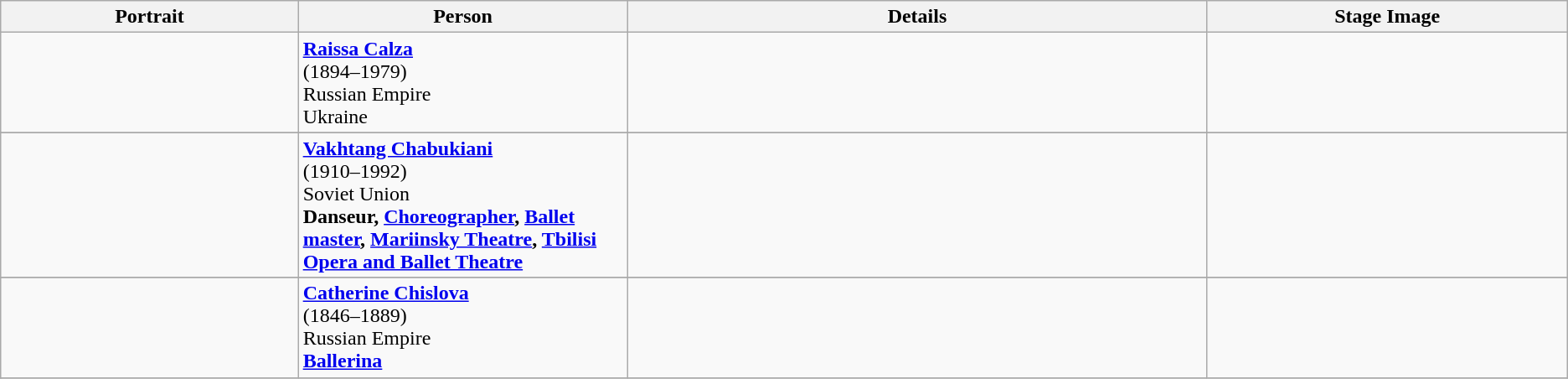<table class="wikitable">
<tr>
<th width=19%>Portrait</th>
<th width=21%>Person</th>
<th width=37%>Details</th>
<th width=23%>Stage Image</th>
</tr>
<tr>
<td></td>
<td><strong><a href='#'>Raissa Calza</a></strong><br>(1894–1979)<br>Russian Empire<br>Ukraine</td>
<td></td>
<td></td>
</tr>
<tr>
</tr>
<tr>
<td></td>
<td><strong><a href='#'>Vakhtang Chabukiani</a></strong><br>(1910–1992)<br>Soviet Union<br><strong>Danseur, <a href='#'>Choreographer</a>, <a href='#'>Ballet master</a>, <a href='#'>Mariinsky Theatre</a>, <a href='#'>Tbilisi Opera and Ballet Theatre</a></strong></td>
<td></td>
<td></td>
</tr>
<tr>
</tr>
<tr>
<td></td>
<td><strong><a href='#'>Catherine Chislova</a></strong><br>(1846–1889)<br>Russian Empire<br><strong><a href='#'>Ballerina</a></strong></td>
<td></td>
<td></td>
</tr>
<tr>
</tr>
</table>
